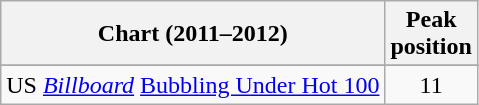<table class="wikitable sortable">
<tr>
<th>Chart (2011–2012)</th>
<th>Peak<br>position</th>
</tr>
<tr>
</tr>
<tr>
<td>US <em><a href='#'>Billboard</a></em> <a href='#'>Bubbling Under Hot 100</a></td>
<td align="center">11</td>
</tr>
</table>
